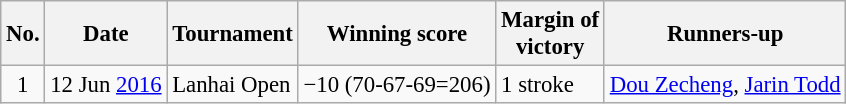<table class="wikitable" style="font-size:95%;">
<tr>
<th>No.</th>
<th>Date</th>
<th>Tournament</th>
<th>Winning score</th>
<th>Margin of<br>victory</th>
<th>Runners-up</th>
</tr>
<tr>
<td align=center>1</td>
<td align=right>12 Jun <a href='#'>2016</a></td>
<td>Lanhai Open</td>
<td>−10 (70-67-69=206)</td>
<td>1 stroke</td>
<td> <a href='#'>Dou Zecheng</a>,  <a href='#'>Jarin Todd</a></td>
</tr>
</table>
